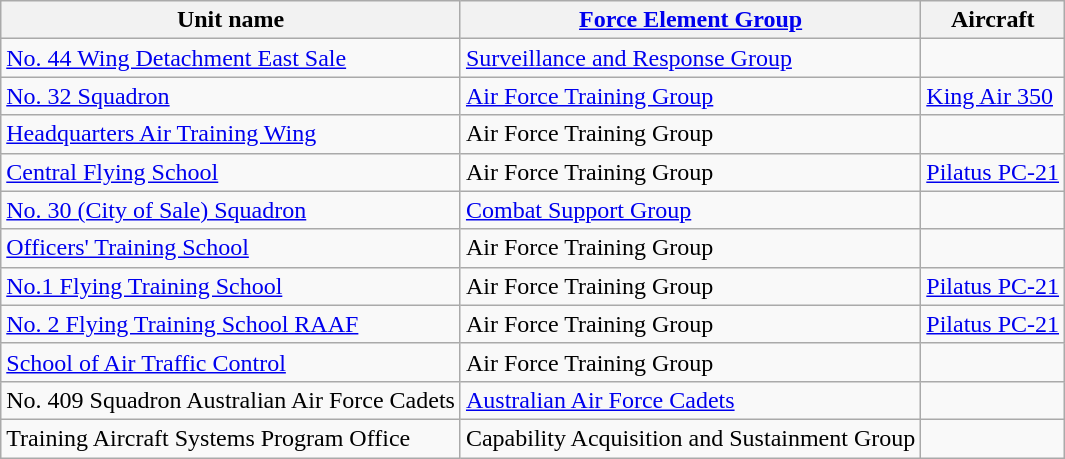<table class="wikitable sortable">
<tr>
<th>Unit name</th>
<th><a href='#'>Force Element Group</a></th>
<th>Aircraft</th>
</tr>
<tr>
<td><a href='#'>No. 44 Wing Detachment East Sale</a></td>
<td><a href='#'>Surveillance and Response Group</a></td>
<td></td>
</tr>
<tr>
<td><a href='#'>No. 32 Squadron</a></td>
<td><a href='#'>Air Force Training Group</a></td>
<td><a href='#'>King Air 350</a></td>
</tr>
<tr>
<td><a href='#'>Headquarters Air Training Wing</a></td>
<td>Air Force Training Group</td>
<td></td>
</tr>
<tr>
<td><a href='#'>Central Flying School</a></td>
<td>Air Force Training Group</td>
<td><a href='#'>Pilatus PC-21</a></td>
</tr>
<tr>
<td><a href='#'>No. 30 (City of Sale) Squadron</a></td>
<td><a href='#'>Combat Support Group</a></td>
<td></td>
</tr>
<tr>
<td><a href='#'>Officers' Training School</a></td>
<td>Air Force Training Group</td>
<td></td>
</tr>
<tr>
<td><a href='#'>No.1 Flying Training School</a></td>
<td>Air Force Training Group</td>
<td><a href='#'>Pilatus PC-21</a></td>
</tr>
<tr>
<td><a href='#'>No. 2 Flying Training School RAAF</a></td>
<td>Air Force Training Group</td>
<td><a href='#'>Pilatus PC-21</a></td>
</tr>
<tr>
<td><a href='#'>School of Air Traffic Control</a></td>
<td>Air Force Training Group</td>
<td></td>
</tr>
<tr>
<td>No. 409 Squadron Australian Air Force Cadets</td>
<td><a href='#'>Australian Air Force Cadets</a></td>
<td></td>
</tr>
<tr>
<td>Training Aircraft Systems Program Office</td>
<td>Capability Acquisition and Sustainment Group</td>
<td></td>
</tr>
</table>
